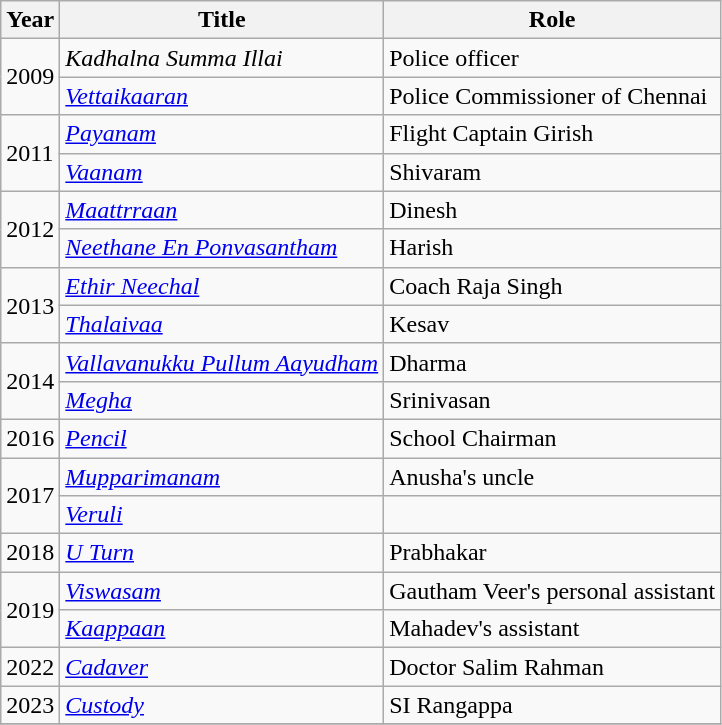<table class="wikitable sortable">
<tr>
<th>Year</th>
<th>Title</th>
<th>Role</th>
</tr>
<tr>
<td rowspan="2">2009</td>
<td><em>Kadhalna Summa Illai</em></td>
<td>Police officer</td>
</tr>
<tr>
<td><em><a href='#'>Vettaikaaran</a></em></td>
<td>Police Commissioner of Chennai</td>
</tr>
<tr>
<td rowspan="2">2011</td>
<td><em><a href='#'>Payanam</a></em></td>
<td>Flight Captain Girish</td>
</tr>
<tr>
<td><em><a href='#'>Vaanam</a></em></td>
<td>Shivaram</td>
</tr>
<tr>
<td rowspan="2">2012</td>
<td><em><a href='#'>Maattrraan</a></em></td>
<td>Dinesh</td>
</tr>
<tr>
<td><em><a href='#'>Neethane En Ponvasantham</a></em></td>
<td>Harish</td>
</tr>
<tr>
<td rowspan="2">2013</td>
<td><em><a href='#'>Ethir Neechal</a></em></td>
<td>Coach Raja Singh</td>
</tr>
<tr>
<td><em><a href='#'>Thalaivaa</a></em></td>
<td>Kesav</td>
</tr>
<tr>
<td rowspan="2">2014</td>
<td><em><a href='#'>Vallavanukku Pullum Aayudham</a></em></td>
<td>Dharma</td>
</tr>
<tr>
<td><em><a href='#'>Megha</a></em></td>
<td>Srinivasan</td>
</tr>
<tr>
<td>2016</td>
<td><em><a href='#'>Pencil</a></em></td>
<td>School Chairman</td>
</tr>
<tr>
<td rowspan="2">2017</td>
<td><em><a href='#'>Mupparimanam</a></em></td>
<td>Anusha's uncle</td>
</tr>
<tr>
<td><em><a href='#'>Veruli</a></em></td>
<td></td>
</tr>
<tr>
<td>2018</td>
<td><em><a href='#'>U Turn</a></em></td>
<td>Prabhakar</td>
</tr>
<tr>
<td rowspan="2">2019</td>
<td><em><a href='#'>Viswasam</a></em></td>
<td>Gautham Veer's personal assistant</td>
</tr>
<tr>
<td><em><a href='#'>Kaappaan</a></em></td>
<td>Mahadev's assistant</td>
</tr>
<tr>
<td>2022</td>
<td><a href='#'><em>Cadaver</em></a></td>
<td>Doctor Salim Rahman</td>
</tr>
<tr>
<td>2023</td>
<td><em><a href='#'>Custody</a></em></td>
<td>SI Rangappa</td>
</tr>
<tr>
</tr>
</table>
